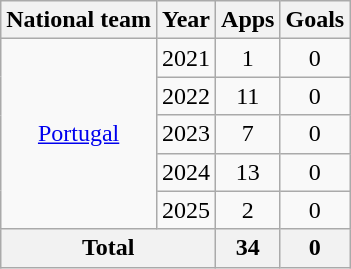<table class="wikitable" style="text-align: center;">
<tr>
<th>National team</th>
<th>Year</th>
<th>Apps</th>
<th>Goals</th>
</tr>
<tr>
<td rowspan="5"><a href='#'>Portugal</a></td>
<td>2021</td>
<td>1</td>
<td>0</td>
</tr>
<tr>
<td>2022</td>
<td>11</td>
<td>0</td>
</tr>
<tr>
<td>2023</td>
<td>7</td>
<td>0</td>
</tr>
<tr>
<td>2024</td>
<td>13</td>
<td>0</td>
</tr>
<tr>
<td>2025</td>
<td>2</td>
<td>0</td>
</tr>
<tr>
<th colspan="2">Total</th>
<th>34</th>
<th>0</th>
</tr>
</table>
